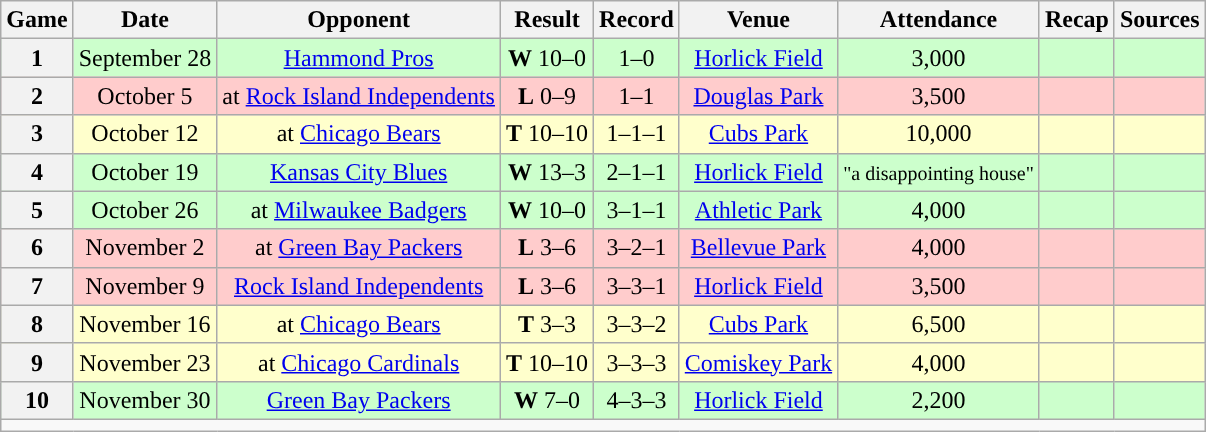<table class="wikitable" style="text-align:center">
<tr>
<th>Game</th>
<th>Date</th>
<th>Opponent</th>
<th>Result</th>
<th>Record</th>
<th>Venue</th>
<th>Attendance</th>
<th>Recap</th>
<th>Sources</th>
</tr>
<tr style="background:#cfc">
<th>1</th>
<td>September 28</td>
<td><a href='#'>Hammond Pros</a></td>
<td><strong>W</strong> 10–0</td>
<td>1–0</td>
<td><a href='#'>Horlick Field</a></td>
<td>3,000</td>
<td></td>
<td></td>
</tr>
<tr style="background:#fcc">
<th>2</th>
<td>October 5</td>
<td>at <a href='#'>Rock Island Independents</a></td>
<td><strong>L</strong> 0–9</td>
<td>1–1</td>
<td><a href='#'>Douglas Park</a></td>
<td>3,500</td>
<td></td>
<td></td>
</tr>
<tr style="background:#ffc">
<th>3</th>
<td>October 12</td>
<td>at <a href='#'>Chicago Bears</a></td>
<td><strong>T</strong> 10–10</td>
<td>1–1–1</td>
<td><a href='#'>Cubs Park</a></td>
<td>10,000</td>
<td></td>
<td></td>
</tr>
<tr style="background:#cfc">
<th>4</th>
<td>October 19</td>
<td><a href='#'>Kansas City Blues</a></td>
<td><strong>W</strong> 13–3</td>
<td>2–1–1</td>
<td><a href='#'>Horlick Field</a></td>
<td><small>"a disappointing house"</small></td>
<td></td>
<td></td>
</tr>
<tr style="background:#cfc">
<th>5</th>
<td>October 26</td>
<td>at <a href='#'>Milwaukee Badgers</a></td>
<td><strong>W</strong> 10–0</td>
<td>3–1–1</td>
<td><a href='#'>Athletic Park</a></td>
<td>4,000</td>
<td></td>
<td></td>
</tr>
<tr style="background:#fcc">
<th>6</th>
<td>November 2</td>
<td>at <a href='#'>Green Bay Packers</a></td>
<td><strong>L</strong> 3–6</td>
<td>3–2–1</td>
<td><a href='#'>Bellevue Park</a></td>
<td>4,000</td>
<td></td>
<td></td>
</tr>
<tr style="background:#fcc">
<th>7</th>
<td>November 9</td>
<td><a href='#'>Rock Island Independents</a></td>
<td><strong>L</strong> 3–6</td>
<td>3–3–1</td>
<td><a href='#'>Horlick Field</a></td>
<td>3,500</td>
<td></td>
<td></td>
</tr>
<tr style="background:#ffc">
<th>8</th>
<td>November 16</td>
<td>at <a href='#'>Chicago Bears</a></td>
<td><strong>T</strong> 3–3</td>
<td>3–3–2</td>
<td><a href='#'>Cubs Park</a></td>
<td>6,500</td>
<td></td>
<td></td>
</tr>
<tr style="background:#ffc">
<th>9</th>
<td>November 23</td>
<td>at <a href='#'>Chicago Cardinals</a></td>
<td><strong>T</strong> 10–10</td>
<td>3–3–3</td>
<td><a href='#'>Comiskey Park</a></td>
<td>4,000</td>
<td></td>
<td></td>
</tr>
<tr style="background:#cfc">
<th>10</th>
<td>November 30</td>
<td><a href='#'>Green Bay Packers</a></td>
<td><strong>W</strong> 7–0</td>
<td>4–3–3</td>
<td><a href='#'>Horlick Field</a></td>
<td>2,200</td>
<td></td>
<td></td>
</tr>
<tr>
<td colspan="10"></td>
</tr>
</table>
